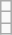<table class="wikitable">
<tr>
<td></td>
</tr>
<tr>
<td></td>
</tr>
<tr>
<td></td>
</tr>
</table>
